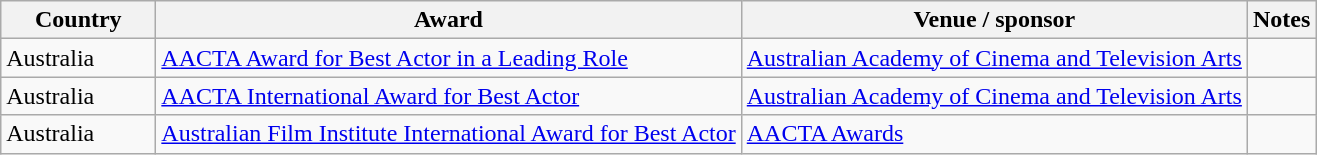<table class="wikitable sortable">
<tr>
<th style="width:6em;">Country</th>
<th>Award</th>
<th>Venue / sponsor</th>
<th>Notes</th>
</tr>
<tr>
<td>Australia</td>
<td><a href='#'>AACTA Award for Best Actor in a Leading Role</a></td>
<td><a href='#'>Australian Academy of Cinema and Television Arts</a></td>
<td></td>
</tr>
<tr>
<td>Australia</td>
<td><a href='#'>AACTA International Award for Best Actor</a></td>
<td><a href='#'>Australian Academy of Cinema and Television Arts</a></td>
<td></td>
</tr>
<tr>
<td>Australia</td>
<td><a href='#'>Australian Film Institute International Award for Best Actor</a></td>
<td><a href='#'>AACTA Awards</a></td>
<td></td>
</tr>
</table>
